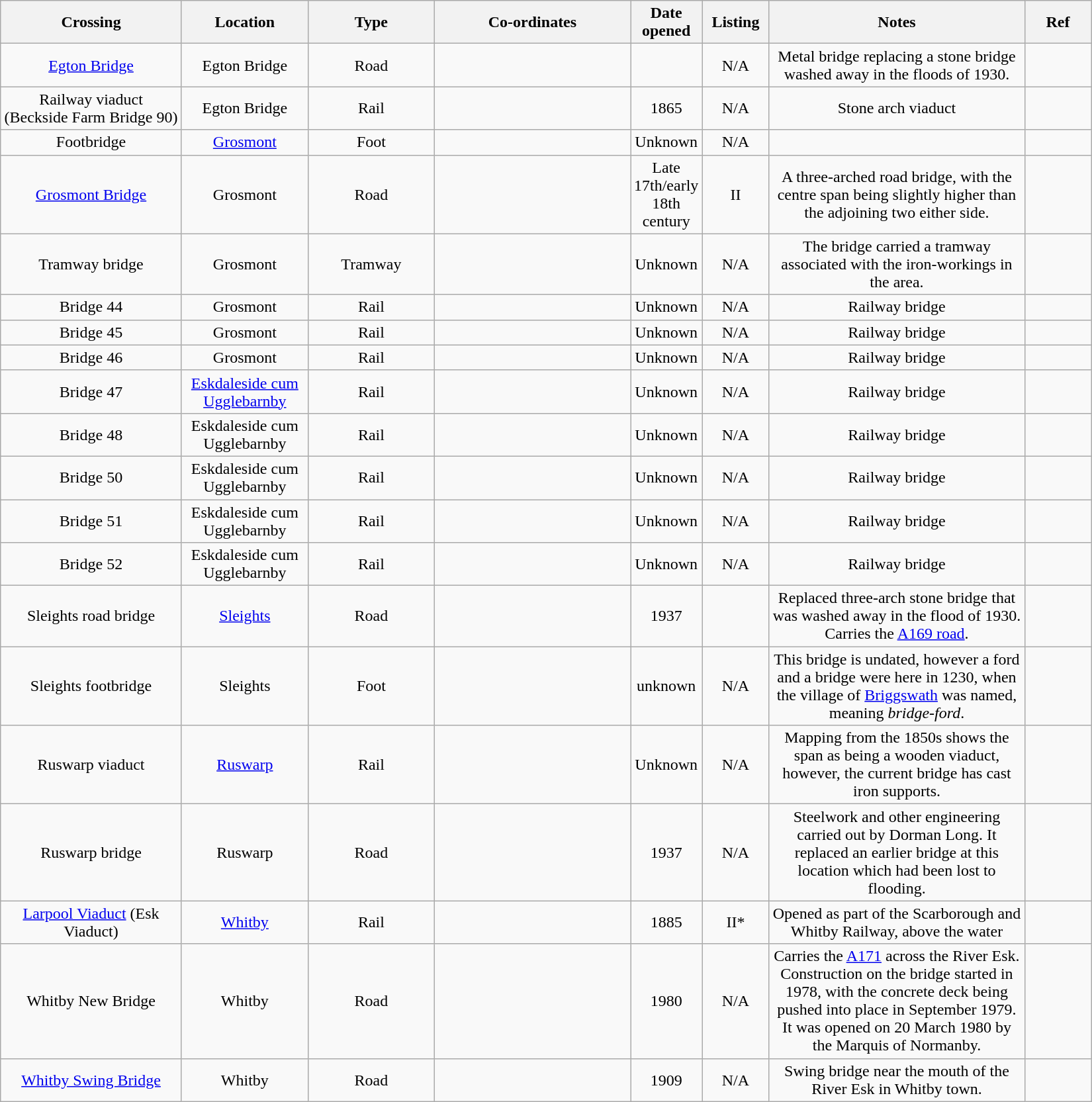<table class="wikitable sortable" style="text-align: center;">
<tr>
<th scope="col" style="width:175px;">Crossing</th>
<th scope="col" style="width:120px;">Location</th>
<th scope="col" style="width:120px;">Type</th>
<th scope="col" style="width:190px;">Co-ordinates</th>
<th scope="col" style="width:60px;">Date opened</th>
<th scope="col" style="width:60px;">Listing</th>
<th scope="col" style="width:250px;">Notes</th>
<th scope="col" style="width:60px;">Ref</th>
</tr>
<tr>
<td><a href='#'>Egton Bridge</a></td>
<td>Egton Bridge</td>
<td>Road</td>
<td><small></small></td>
<td></td>
<td>N/A</td>
<td>Metal bridge replacing a stone bridge washed away in the floods of 1930.</td>
<td></td>
</tr>
<tr>
<td>Railway viaduct<br>(Beckside Farm Bridge 90)</td>
<td>Egton Bridge</td>
<td>Rail</td>
<td><small></small></td>
<td>1865</td>
<td>N/A</td>
<td>Stone arch viaduct</td>
<td></td>
</tr>
<tr>
<td>Footbridge</td>
<td><a href='#'>Grosmont</a></td>
<td>Foot</td>
<td><small></small></td>
<td>Unknown</td>
<td>N/A</td>
<td></td>
<td></td>
</tr>
<tr>
<td><a href='#'>Grosmont Bridge</a></td>
<td>Grosmont</td>
<td>Road</td>
<td><small></small></td>
<td>Late 17th/early 18th century</td>
<td>II</td>
<td>A three-arched road bridge, with the centre span being slightly higher than the adjoining two either side.</td>
<td></td>
</tr>
<tr>
<td>Tramway bridge</td>
<td>Grosmont</td>
<td>Tramway</td>
<td><small></small></td>
<td>Unknown</td>
<td>N/A</td>
<td>The bridge carried a tramway associated with the iron-workings in the area.</td>
<td></td>
</tr>
<tr>
<td>Bridge 44</td>
<td>Grosmont</td>
<td>Rail</td>
<td><small></small></td>
<td>Unknown</td>
<td>N/A</td>
<td>Railway bridge</td>
<td></td>
</tr>
<tr>
<td>Bridge 45</td>
<td>Grosmont</td>
<td>Rail</td>
<td><small></small></td>
<td>Unknown</td>
<td>N/A</td>
<td>Railway bridge</td>
<td></td>
</tr>
<tr>
<td>Bridge 46</td>
<td>Grosmont</td>
<td>Rail</td>
<td><small></small></td>
<td>Unknown</td>
<td>N/A</td>
<td>Railway bridge</td>
<td></td>
</tr>
<tr>
<td>Bridge 47</td>
<td><a href='#'>Eskdaleside cum Ugglebarnby</a></td>
<td>Rail</td>
<td><small></small></td>
<td>Unknown</td>
<td>N/A</td>
<td>Railway bridge</td>
<td></td>
</tr>
<tr>
<td>Bridge 48</td>
<td>Eskdaleside cum Ugglebarnby</td>
<td>Rail</td>
<td><small></small></td>
<td>Unknown</td>
<td>N/A</td>
<td>Railway bridge</td>
<td></td>
</tr>
<tr>
<td>Bridge 50</td>
<td>Eskdaleside cum Ugglebarnby</td>
<td>Rail</td>
<td><small></small></td>
<td>Unknown</td>
<td>N/A</td>
<td>Railway bridge</td>
<td></td>
</tr>
<tr>
<td>Bridge 51</td>
<td>Eskdaleside cum Ugglebarnby</td>
<td>Rail</td>
<td><small></small></td>
<td>Unknown</td>
<td>N/A</td>
<td>Railway bridge</td>
<td></td>
</tr>
<tr>
<td>Bridge 52</td>
<td>Eskdaleside cum Ugglebarnby</td>
<td>Rail</td>
<td><small></small></td>
<td>Unknown</td>
<td>N/A</td>
<td>Railway bridge</td>
<td></td>
</tr>
<tr>
<td>Sleights road bridge</td>
<td><a href='#'>Sleights</a></td>
<td>Road</td>
<td><small></small></td>
<td>1937</td>
<td></td>
<td>Replaced three-arch stone bridge that was washed away in the flood of 1930. Carries the <a href='#'>A169 road</a>.</td>
<td></td>
</tr>
<tr>
<td>Sleights footbridge</td>
<td>Sleights</td>
<td>Foot</td>
<td><small></small></td>
<td>unknown</td>
<td>N/A</td>
<td>This bridge is undated, however a ford and a bridge were here in 1230, when the village of <a href='#'>Briggswath</a> was named, meaning <em>bridge-ford</em>.</td>
<td></td>
</tr>
<tr>
<td>Ruswarp viaduct</td>
<td><a href='#'>Ruswarp</a></td>
<td>Rail</td>
<td><small></small></td>
<td>Unknown</td>
<td>N/A</td>
<td>Mapping from the 1850s shows the span as being a wooden viaduct, however, the current bridge has cast iron supports.</td>
<td></td>
</tr>
<tr>
<td>Ruswarp bridge</td>
<td>Ruswarp</td>
<td>Road</td>
<td><small></small></td>
<td>1937</td>
<td>N/A</td>
<td>Steelwork and other engineering carried out by Dorman Long. It replaced an earlier bridge at this location which had been lost to flooding.</td>
<td></td>
</tr>
<tr>
<td><a href='#'>Larpool Viaduct</a> (Esk Viaduct)</td>
<td><a href='#'>Whitby</a></td>
<td>Rail</td>
<td><small></small></td>
<td>1885</td>
<td>II*</td>
<td>Opened as part of the Scarborough and Whitby Railway,  above the water</td>
<td></td>
</tr>
<tr>
<td>Whitby New Bridge</td>
<td>Whitby</td>
<td>Road</td>
<td><small></small></td>
<td>1980</td>
<td>N/A</td>
<td>Carries the <a href='#'>A171</a> across the River Esk. Construction on the bridge started in 1978, with the concrete deck being pushed into place in September 1979. It was opened on 20 March 1980 by the Marquis of Normanby.</td>
<td></td>
</tr>
<tr>
<td><a href='#'>Whitby Swing Bridge</a></td>
<td>Whitby</td>
<td>Road</td>
<td><small></small></td>
<td>1909</td>
<td>N/A</td>
<td>Swing bridge near the mouth of the River Esk in Whitby town.</td>
<td></td>
</tr>
</table>
